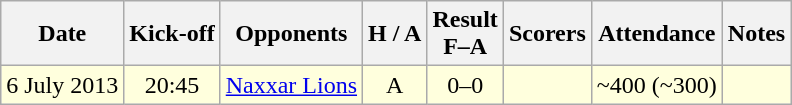<table class="wikitable" style="text-align:center">
<tr>
<th>Date</th>
<th>Kick-off</th>
<th>Opponents</th>
<th>H / A</th>
<th>Result<br>F–A</th>
<th>Scorers</th>
<th>Attendance</th>
<th>Notes</th>
</tr>
<tr bgcolor="#ffffdd">
<td>6 July 2013</td>
<td>20:45</td>
<td><a href='#'>Naxxar Lions</a></td>
<td>A</td>
<td>0–0</td>
<td></td>
<td>~400 (~300)</td>
<td></td>
</tr>
</table>
